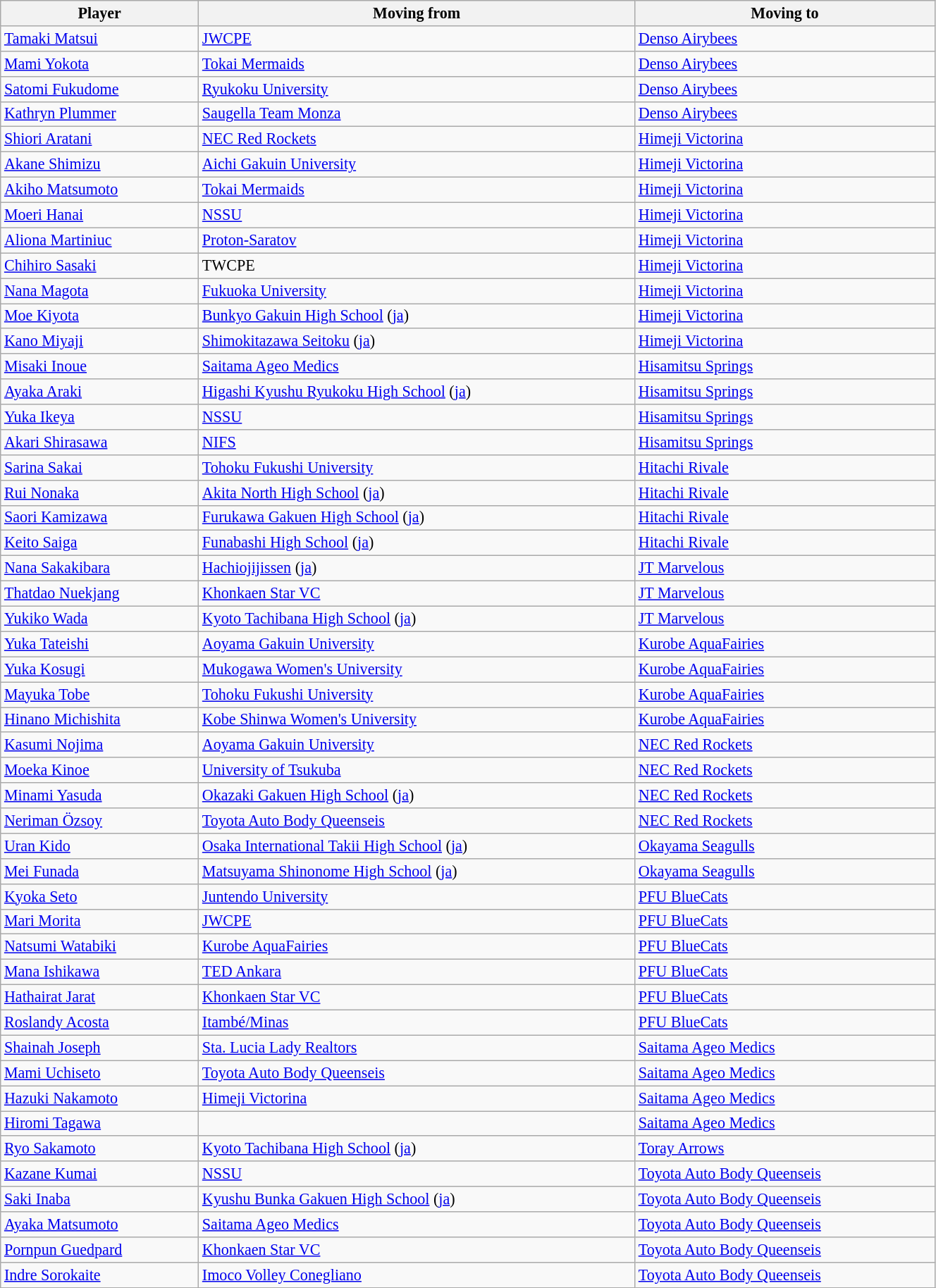<table class="wikitable sortable" style="width:70%; font-size:92%; ">
<tr>
<th>Player</th>
<th>Moving from</th>
<th>Moving to</th>
</tr>
<tr>
<td> <a href='#'>Tamaki Matsui</a></td>
<td> <a href='#'>JWCPE</a></td>
<td> <a href='#'>Denso Airybees</a></td>
</tr>
<tr>
<td> <a href='#'>Mami Yokota</a></td>
<td> <a href='#'>Tokai Mermaids</a></td>
<td> <a href='#'>Denso Airybees</a></td>
</tr>
<tr>
<td> <a href='#'>Satomi Fukudome</a></td>
<td> <a href='#'>Ryukoku University</a></td>
<td> <a href='#'>Denso Airybees</a></td>
</tr>
<tr>
<td> <a href='#'>Kathryn Plummer</a></td>
<td> <a href='#'>Saugella Team Monza</a></td>
<td> <a href='#'>Denso Airybees</a></td>
</tr>
<tr>
<td> <a href='#'>Shiori Aratani</a></td>
<td> <a href='#'>NEC Red Rockets</a></td>
<td> <a href='#'>Himeji Victorina</a></td>
</tr>
<tr>
<td> <a href='#'>Akane Shimizu</a></td>
<td> <a href='#'>Aichi Gakuin University</a></td>
<td> <a href='#'>Himeji Victorina</a></td>
</tr>
<tr>
<td> <a href='#'>Akiho Matsumoto</a></td>
<td> <a href='#'>Tokai Mermaids</a></td>
<td> <a href='#'>Himeji Victorina</a></td>
</tr>
<tr>
<td> <a href='#'>Moeri Hanai</a></td>
<td> <a href='#'>NSSU</a></td>
<td> <a href='#'>Himeji Victorina</a></td>
</tr>
<tr>
<td> <a href='#'>Aliona Martiniuc</a></td>
<td> <a href='#'>Proton-Saratov</a></td>
<td> <a href='#'>Himeji Victorina</a></td>
</tr>
<tr>
<td> <a href='#'>Chihiro Sasaki</a></td>
<td> TWCPE</td>
<td> <a href='#'>Himeji Victorina</a></td>
</tr>
<tr>
<td> <a href='#'>Nana Magota</a></td>
<td> <a href='#'>Fukuoka University</a></td>
<td> <a href='#'>Himeji Victorina</a></td>
</tr>
<tr>
<td> <a href='#'>Moe Kiyota</a></td>
<td> <a href='#'>Bunkyo Gakuin High School</a> (<a href='#'>ja</a>)</td>
<td> <a href='#'>Himeji Victorina</a></td>
</tr>
<tr>
<td> <a href='#'>Kano Miyaji</a></td>
<td> <a href='#'>Shimokitazawa Seitoku</a> (<a href='#'>ja</a>)</td>
<td> <a href='#'>Himeji Victorina</a></td>
</tr>
<tr>
<td> <a href='#'>Misaki Inoue</a></td>
<td> <a href='#'>Saitama Ageo Medics</a></td>
<td> <a href='#'>Hisamitsu Springs</a></td>
</tr>
<tr>
<td> <a href='#'>Ayaka Araki</a></td>
<td> <a href='#'>Higashi Kyushu Ryukoku High School</a> (<a href='#'>ja</a>)</td>
<td> <a href='#'>Hisamitsu Springs</a></td>
</tr>
<tr>
<td> <a href='#'>Yuka Ikeya</a></td>
<td> <a href='#'>NSSU</a></td>
<td> <a href='#'>Hisamitsu Springs</a></td>
</tr>
<tr>
<td> <a href='#'>Akari Shirasawa</a></td>
<td> <a href='#'>NIFS</a></td>
<td> <a href='#'>Hisamitsu Springs</a></td>
</tr>
<tr>
<td> <a href='#'>Sarina Sakai</a></td>
<td> <a href='#'>Tohoku Fukushi University</a></td>
<td> <a href='#'>Hitachi Rivale</a></td>
</tr>
<tr>
<td> <a href='#'>Rui Nonaka</a></td>
<td> <a href='#'>Akita North High School</a> (<a href='#'>ja</a>)</td>
<td> <a href='#'>Hitachi Rivale</a></td>
</tr>
<tr>
<td> <a href='#'>Saori Kamizawa</a></td>
<td> <a href='#'>Furukawa Gakuen High School</a> (<a href='#'>ja</a>)</td>
<td> <a href='#'>Hitachi Rivale</a></td>
</tr>
<tr>
<td> <a href='#'>Keito Saiga</a></td>
<td> <a href='#'>Funabashi High School</a> (<a href='#'>ja</a>)</td>
<td> <a href='#'>Hitachi Rivale</a></td>
</tr>
<tr>
<td> <a href='#'>Nana Sakakibara</a></td>
<td> <a href='#'>Hachiojijissen</a> (<a href='#'>ja</a>)</td>
<td> <a href='#'>JT Marvelous</a></td>
</tr>
<tr>
<td> <a href='#'>Thatdao Nuekjang</a></td>
<td> <a href='#'>Khonkaen Star VC</a></td>
<td> <a href='#'>JT Marvelous</a></td>
</tr>
<tr>
<td> <a href='#'>Yukiko Wada</a></td>
<td> <a href='#'>Kyoto Tachibana High School</a> (<a href='#'>ja</a>)</td>
<td> <a href='#'>JT Marvelous</a></td>
</tr>
<tr>
<td> <a href='#'>Yuka Tateishi</a></td>
<td> <a href='#'>Aoyama Gakuin University</a></td>
<td> <a href='#'>Kurobe AquaFairies</a></td>
</tr>
<tr>
<td> <a href='#'>Yuka Kosugi</a></td>
<td> <a href='#'>Mukogawa Women's University</a></td>
<td> <a href='#'>Kurobe AquaFairies</a></td>
</tr>
<tr>
<td> <a href='#'>Mayuka Tobe</a></td>
<td> <a href='#'>Tohoku Fukushi University</a></td>
<td> <a href='#'>Kurobe AquaFairies</a></td>
</tr>
<tr>
<td> <a href='#'>Hinano Michishita</a></td>
<td> <a href='#'>Kobe Shinwa Women's University</a></td>
<td> <a href='#'>Kurobe AquaFairies</a></td>
</tr>
<tr>
<td> <a href='#'>Kasumi Nojima</a></td>
<td> <a href='#'>Aoyama Gakuin University</a></td>
<td> <a href='#'>NEC Red Rockets</a></td>
</tr>
<tr>
<td> <a href='#'>Moeka Kinoe</a></td>
<td> <a href='#'>University of Tsukuba</a></td>
<td> <a href='#'>NEC Red Rockets</a></td>
</tr>
<tr>
<td> <a href='#'>Minami Yasuda</a></td>
<td> <a href='#'>Okazaki Gakuen High School</a> (<a href='#'>ja</a>)</td>
<td> <a href='#'>NEC Red Rockets</a></td>
</tr>
<tr>
<td> <a href='#'>Neriman Özsoy</a></td>
<td> <a href='#'>Toyota Auto Body Queenseis</a></td>
<td> <a href='#'>NEC Red Rockets</a></td>
</tr>
<tr>
<td> <a href='#'>Uran Kido</a></td>
<td> <a href='#'>Osaka International Takii High School</a> (<a href='#'>ja</a>)</td>
<td> <a href='#'>Okayama Seagulls</a></td>
</tr>
<tr>
<td> <a href='#'>Mei Funada</a></td>
<td> <a href='#'>Matsuyama Shinonome High School</a> (<a href='#'>ja</a>)</td>
<td> <a href='#'>Okayama Seagulls</a></td>
</tr>
<tr>
<td> <a href='#'>Kyoka Seto</a></td>
<td> <a href='#'>Juntendo University</a></td>
<td> <a href='#'>PFU BlueCats</a></td>
</tr>
<tr>
<td> <a href='#'>Mari Morita</a></td>
<td> <a href='#'>JWCPE</a></td>
<td> <a href='#'>PFU BlueCats</a></td>
</tr>
<tr>
<td> <a href='#'>Natsumi Watabiki</a></td>
<td> <a href='#'>Kurobe AquaFairies</a></td>
<td> <a href='#'>PFU BlueCats</a></td>
</tr>
<tr>
<td> <a href='#'>Mana Ishikawa</a></td>
<td> <a href='#'>TED Ankara</a></td>
<td> <a href='#'>PFU BlueCats</a></td>
</tr>
<tr>
<td> <a href='#'>Hathairat Jarat</a></td>
<td> <a href='#'>Khonkaen Star VC</a></td>
<td> <a href='#'>PFU BlueCats</a></td>
</tr>
<tr>
<td> <a href='#'>Roslandy Acosta</a></td>
<td> <a href='#'>Itambé/Minas</a></td>
<td> <a href='#'>PFU BlueCats</a></td>
</tr>
<tr>
<td> <a href='#'>Shainah Joseph</a></td>
<td> <a href='#'>Sta. Lucia Lady Realtors</a></td>
<td> <a href='#'>Saitama Ageo Medics</a></td>
</tr>
<tr>
<td> <a href='#'>Mami Uchiseto</a></td>
<td> <a href='#'>Toyota Auto Body Queenseis</a></td>
<td> <a href='#'>Saitama Ageo Medics</a></td>
</tr>
<tr>
<td> <a href='#'>Hazuki Nakamoto</a></td>
<td> <a href='#'>Himeji Victorina</a></td>
<td> <a href='#'>Saitama Ageo Medics</a></td>
</tr>
<tr>
<td> <a href='#'>Hiromi Tagawa</a></td>
<td> </td>
<td> <a href='#'>Saitama Ageo Medics</a></td>
</tr>
<tr>
<td> <a href='#'>Ryo Sakamoto</a></td>
<td> <a href='#'>Kyoto Tachibana High School</a> (<a href='#'>ja</a>)</td>
<td> <a href='#'>Toray Arrows</a></td>
</tr>
<tr>
<td> <a href='#'>Kazane Kumai</a></td>
<td> <a href='#'>NSSU</a></td>
<td> <a href='#'>Toyota Auto Body Queenseis</a></td>
</tr>
<tr>
<td> <a href='#'>Saki Inaba</a></td>
<td> <a href='#'>Kyushu Bunka Gakuen High School</a> (<a href='#'>ja</a>)</td>
<td> <a href='#'>Toyota Auto Body Queenseis</a></td>
</tr>
<tr>
<td> <a href='#'>Ayaka Matsumoto</a></td>
<td> <a href='#'>Saitama Ageo Medics</a></td>
<td> <a href='#'>Toyota Auto Body Queenseis</a></td>
</tr>
<tr>
<td> <a href='#'>Pornpun Guedpard</a></td>
<td> <a href='#'>Khonkaen Star VC</a></td>
<td> <a href='#'>Toyota Auto Body Queenseis</a></td>
</tr>
<tr>
<td> <a href='#'>Indre Sorokaite</a></td>
<td> <a href='#'> Imoco Volley Conegliano</a></td>
<td> <a href='#'>Toyota Auto Body Queenseis</a></td>
</tr>
</table>
